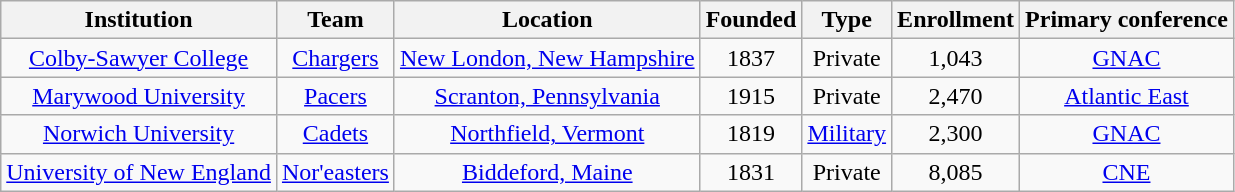<table class="sortable wikitable" style="text-align:center;">
<tr>
<th>Institution</th>
<th>Team</th>
<th>Location</th>
<th>Founded</th>
<th>Type</th>
<th>Enrollment</th>
<th>Primary conference</th>
</tr>
<tr>
<td><a href='#'>Colby-Sawyer College</a></td>
<td><a href='#'>Chargers</a></td>
<td><a href='#'>New London, New Hampshire</a></td>
<td>1837</td>
<td>Private</td>
<td>1,043</td>
<td><a href='#'>GNAC</a></td>
</tr>
<tr>
<td><a href='#'>Marywood University</a></td>
<td><a href='#'>Pacers</a></td>
<td><a href='#'>Scranton, Pennsylvania</a></td>
<td>1915</td>
<td>Private</td>
<td>2,470</td>
<td><a href='#'>Atlantic East</a></td>
</tr>
<tr>
<td><a href='#'>Norwich University</a></td>
<td><a href='#'>Cadets</a></td>
<td><a href='#'>Northfield, Vermont</a></td>
<td>1819</td>
<td><a href='#'>Military</a></td>
<td>2,300</td>
<td><a href='#'>GNAC</a></td>
</tr>
<tr>
<td><a href='#'>University of New England</a></td>
<td><a href='#'>Nor'easters</a></td>
<td><a href='#'>Biddeford, Maine</a></td>
<td>1831</td>
<td>Private</td>
<td>8,085</td>
<td><a href='#'>CNE</a></td>
</tr>
</table>
